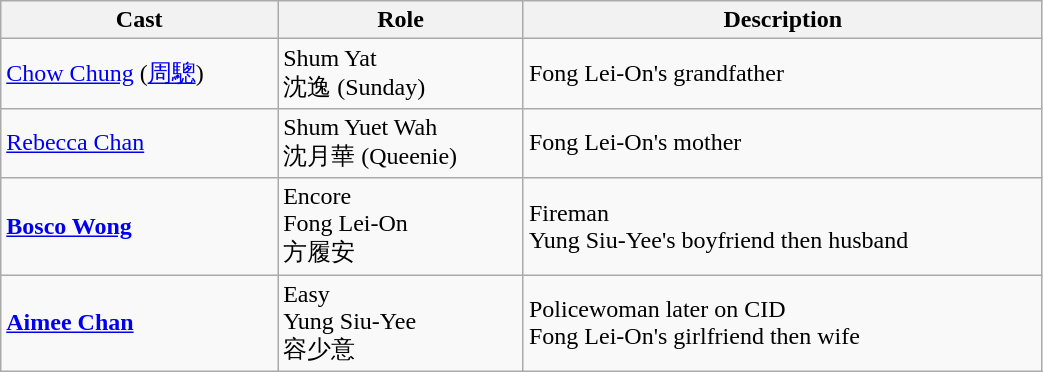<table class="wikitable" width="55%">
<tr>
<th>Cast</th>
<th>Role</th>
<th>Description</th>
</tr>
<tr>
<td><a href='#'>Chow Chung</a> (<a href='#'>周驄</a>)</td>
<td>Shum Yat <br> 沈逸 (Sunday)</td>
<td>Fong Lei-On's grandfather</td>
</tr>
<tr>
<td><a href='#'>Rebecca Chan</a></td>
<td>Shum Yuet Wah <br> 沈月華 (Queenie)</td>
<td>Fong Lei-On's mother</td>
</tr>
<tr>
<td><strong><a href='#'>Bosco Wong</a></strong></td>
<td>Encore <br> Fong Lei-On <br> 方履安</td>
<td>Fireman <br> Yung Siu-Yee's boyfriend then husband</td>
</tr>
<tr>
<td><strong><a href='#'>Aimee Chan</a></strong></td>
<td>Easy <br> Yung Siu-Yee <br> 容少意</td>
<td>Policewoman later on CID <br> Fong Lei-On's girlfriend then wife</td>
</tr>
</table>
